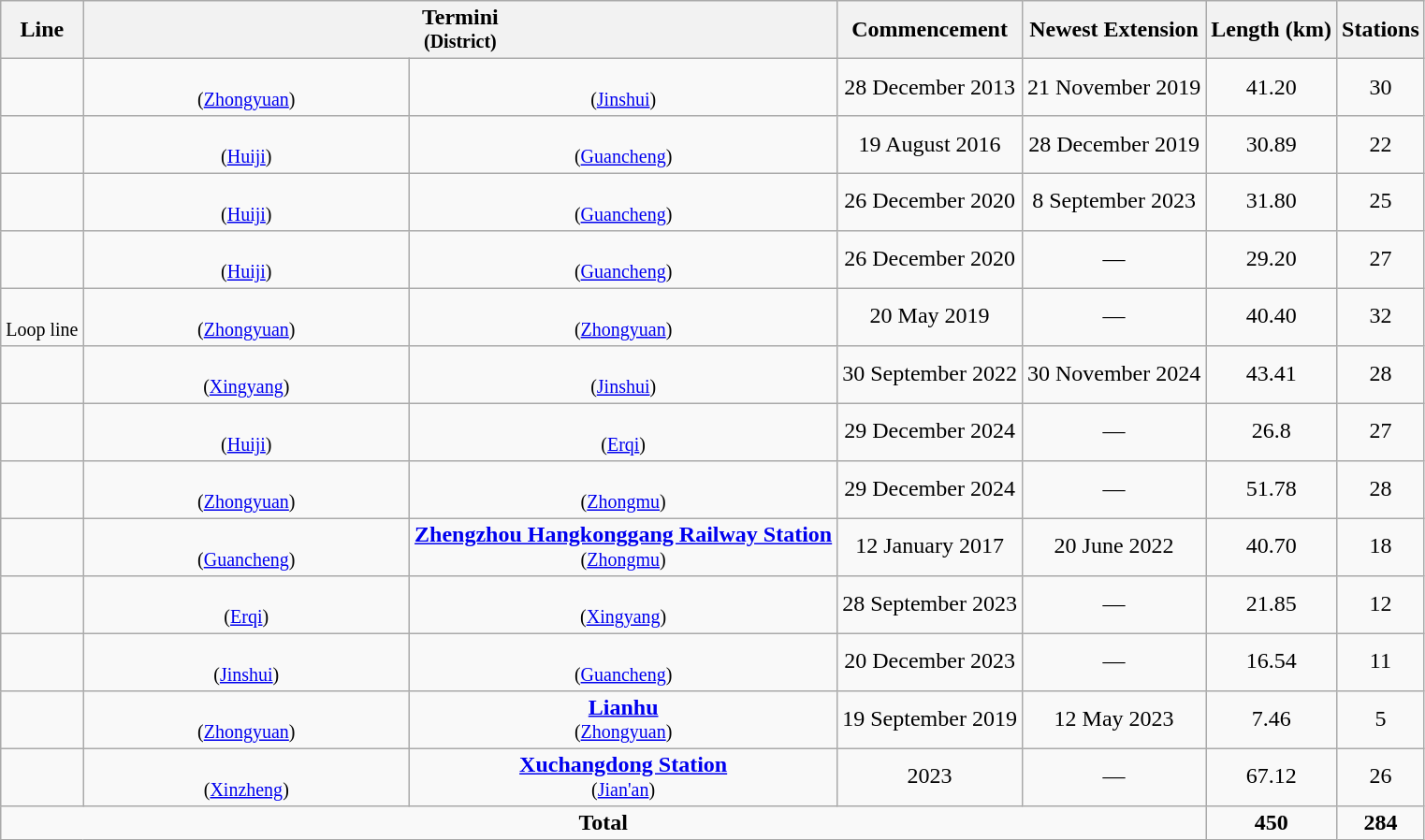<table class="wikitable sortable" style="cell-padding:1.5; text-align:center;">
<tr>
<th data-sort-type="text"style="maxwidth:250px;">Line</th>
<th class="unsortable" colspan="2" style="maxwidth:250px; line-height:1.05">Termini<br><small>(District)</small></th>
<th style="maxwidth:300px">Commencement</th>
<th style="maxwidth:300px">Newest Extension</th>
<th style="line-height:1.05">Length (km)</th>
<th style="line-height:1.05">Stations</th>
</tr>
<tr>
<td style="text-align:center; line-height:1.05"></td>
<td style="text-align:center; line-height:1.05"><strong></strong><br><small>(<a href='#'>Zhongyuan</a>)</small></td>
<td style="text-align:center; line-height:1.05"><strong></strong><br><small>(<a href='#'>Jinshui</a>)</small></td>
<td style="text-align:center; line-height:1.05">28 December 2013</td>
<td style="text-align:center; line-height:1.05">21 November 2019</td>
<td style="text-align:center; line-height:1.05">41.20</td>
<td style="text-align:center; line-height:1.05">30</td>
</tr>
<tr>
<td style="text-align:center; line-height:1.05"></td>
<td style="text-align:center; line-height:1.05"><strong></strong><br><small>(<a href='#'>Huiji</a>)</small></td>
<td style="text-align:center; line-height:1.05"><strong></strong><br><small>(<a href='#'>Guancheng</a>)</small></td>
<td style="text-align:center; line-height:1.05">19 August 2016</td>
<td style="text-align:center; line-height:1.05">28 December 2019</td>
<td style="text-align:center; line-height:1.05">30.89</td>
<td style="text-align:center; line-height:1.05">22</td>
</tr>
<tr>
<td style="text-align:center; line-height:1.05"><br></td>
<td style="text-align:center; line-height:1.05"><strong></strong><br><small>(<a href='#'>Huiji</a>)</small></td>
<td style="text-align:center; line-height:1.05"><strong></strong><br><small>(<a href='#'>Guancheng</a>)</small></td>
<td style="text-align:center; line-height:1.05">26 December 2020</td>
<td style="text-align:center; line-height:1.05">8 September 2023</td>
<td style="text-align:center; line-height:1.05">31.80</td>
<td style="text-align:center; line-height:1.05">25</td>
</tr>
<tr>
<td style="text-align:center; line-height:1.05"><br></td>
<td style="text-align:center; line-height:1.05"><strong></strong><br><small>(<a href='#'>Huiji</a>)</small></td>
<td style="text-align:center; line-height:1.05"><strong></strong><br><small>(<a href='#'>Guancheng</a>)</small></td>
<td style="text-align:center; line-height:1.05">26 December 2020</td>
<td style="text-align:center; line-height:1.05">—</td>
<td style="text-align:center; line-height:1.05">29.20</td>
<td style="text-align:center; line-height:1.05">27</td>
</tr>
<tr>
<td style="text-align:center; line-height:1.05"><br><small>Loop line</small></td>
<td style="text-align:center; line-height:1.05"><strong></strong><br><small>(<a href='#'>Zhongyuan</a>)</small></td>
<td style="text-align:center; line-height:1.05"><strong></strong><br><small>(<a href='#'>Zhongyuan</a>)</small></td>
<td style="text-align:center; line-height:1.05">20 May 2019</td>
<td style="text-align:center; line-height:1.05">—</td>
<td style="text-align:center; line-height:1.05">40.40</td>
<td style="text-align:center; line-height:1.05">32</td>
</tr>
<tr>
<td style="text-align:center; line-height:1.05"><br></td>
<td style="text-align:center; line-height:1.05"><strong></strong><br><small>(<a href='#'>Xingyang</a>)</small></td>
<td style="text-align:center; line-height:1.05"><strong></strong><br><small>(<a href='#'>Jinshui</a>)</small></td>
<td style="text-align:center; line-height:1.05">30 September 2022</td>
<td style="text-align:center; line-height:1.05">30 November 2024</td>
<td style="text-align:center; line-height:1.05">43.41</td>
<td style="text-align:center; line-height:1.05">28</td>
</tr>
<tr>
<td style="text-align:center; line-height:1.05"><br></td>
<td style="text-align:center; width:225px; line-height:1.05"><strong></strong><br><small>(<a href='#'>Huiji</a>)</small></td>
<td style="text-align:center; line-height:1.05"><strong></strong><br><small>(<a href='#'>Erqi</a>)</small></td>
<td style="text-align:center; line-height:1.05">29 December 2024</td>
<td style="text-align:center; line-height:1.05">—</td>
<td style="text-align:center; line-height:1.05">26.8</td>
<td style="text-align:center; line-height:1.05">27</td>
</tr>
<tr>
<td style="text-align:center; line-height:1.05"><br></td>
<td style="text-align:center; line-height:1.05"><strong></strong><br><small>(<a href='#'>Zhongyuan</a>)</small></td>
<td style="text-align:center; line-height:1.05"><strong></strong><br><small>(<a href='#'>Zhongmu</a>)</small></td>
<td style="text-align:center; line-height:1.05">29 December 2024</td>
<td style="text-align:center; line-height:1.05">—</td>
<td style="text-align:center; line-height:1.05">51.78</td>
<td style="text-align:center; line-height:1.05">28</td>
</tr>
<tr>
<td style="text-align:center; line-height:1.05"> </td>
<td style="text-align:center; line-height:1.05"><strong></strong><br><small>(<a href='#'>Guancheng</a>)</small></td>
<td style="text-align:center; line-height:1.05"><strong><a href='#'>Zhengzhou Hangkonggang Railway Station</a></strong><br><small>(<a href='#'>Zhongmu</a>)</small></td>
<td style="text-align:center; line-height:1.05">12 January 2017</td>
<td style="text-align:center; line-height:1.05">20 June 2022</td>
<td style="text-align:center; line-height:1.05">40.70</td>
<td style="text-align:center; line-height:1.05">18</td>
</tr>
<tr>
<td style="text-align:center; line-height:1.05"><br></td>
<td style="text-align:center; line-height:1.05"><strong></strong><br><small>(<a href='#'>Erqi</a>)</small></td>
<td style="text-align:center; line-height:1.05"><strong></strong><br><small>(<a href='#'>Xingyang</a>)</small></td>
<td style="text-align:center; line-height:1.05">28 September 2023</td>
<td style="text-align:center; line-height:1.05">—</td>
<td style="text-align:center; line-height:1.05">21.85</td>
<td style="text-align:center; line-height:1.05">12</td>
</tr>
<tr>
<td style="text-align:center; line-height:1.05"><br></td>
<td style="text-align:center; line-height:1.05"><strong></strong><br><small>(<a href='#'>Jinshui</a>)</small></td>
<td style="text-align:center; line-height:1.05"><strong></strong><br><small>(<a href='#'>Guancheng</a>)</small></td>
<td style="text-align:center; line-height:1.05">20 December 2023</td>
<td style="text-align:center; line-height:1.05">—</td>
<td style="text-align:center; line-height:1.05">16.54</td>
<td style="text-align:center; line-height:1.05">11</td>
</tr>
<tr>
<td style="text-align:center; line-height:1.05"><br></td>
<td style="text-align:center; line-height:1.05"><strong></strong><br><small>(<a href='#'>Zhongyuan</a>)</small></td>
<td style="text-align:center; line-height:1.05"><strong><a href='#'>Lianhu</a></strong><br><small>(<a href='#'>Zhongyuan</a>)</small></td>
<td style="text-align:center; line-height:1.05">19 September 2019</td>
<td style="text-align:center; line-height:1.05">12 May 2023</td>
<td style="text-align:center; line-height:1.05">7.46</td>
<td style="text-align:center; line-height:1.05">5</td>
</tr>
<tr>
<td style="text-align:center; line-height:1.05"> <br></td>
<td style="text-align:center; line-height:1.05"><strong></strong><br><small>(<a href='#'>Xinzheng</a>)</small></td>
<td style="text-align:center; line-height:1.05"><strong><a href='#'>Xuchangdong Station</a></strong><br><small>(<a href='#'>Jian'an</a>)</small></td>
<td style="text-align:center; line-height:1.05">2023</td>
<td style="text-align:center; line-height:1.05">—</td>
<td style="text-align:center; line-height:1.05">67.12</td>
<td style="text-align:center; line-height:1.05">26</td>
</tr>
<tr class="sortbottom">
<td style="text-align:center; line-height:1.05" colspan="5"><strong>Total</strong></td>
<td style="text-align:center; line-height:1.05"><strong>450</strong></td>
<td style="text-align:center; line-height:1.05"><strong>284</strong></td>
</tr>
</table>
